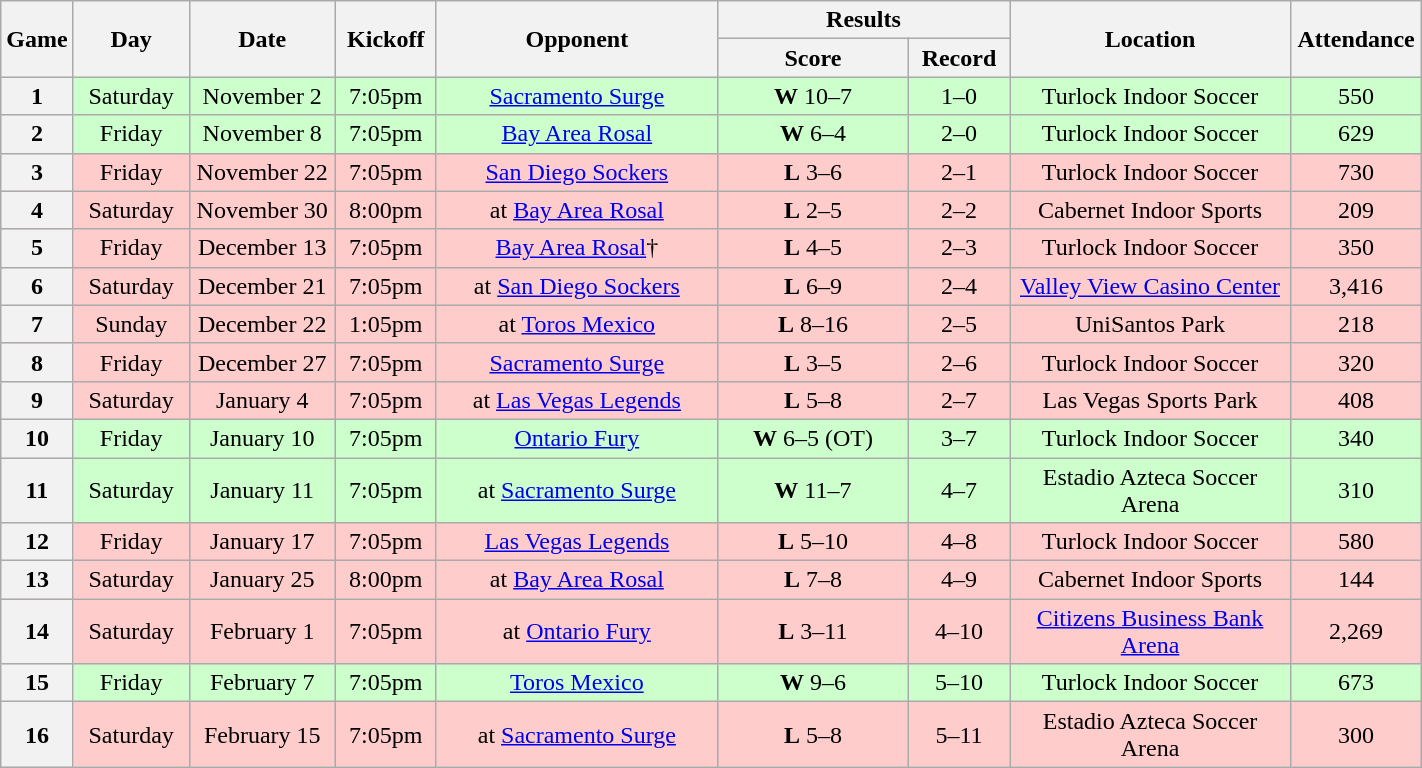<table class="wikitable">
<tr>
<th rowspan="2" width="40">Game</th>
<th rowspan="2" width="70">Day</th>
<th rowspan="2" width="90">Date</th>
<th rowspan="2" width="60">Kickoff</th>
<th rowspan="2" width="180">Opponent</th>
<th colspan="2" width="180">Results</th>
<th rowspan="2" width="180">Location</th>
<th rowspan="2" width="80">Attendance</th>
</tr>
<tr>
<th width="120">Score</th>
<th width="60">Record</th>
</tr>
<tr align="center" bgcolor="#CCFFCC">
<th>1</th>
<td>Saturday</td>
<td>November 2</td>
<td>7:05pm</td>
<td><a href='#'>Sacramento Surge</a></td>
<td><strong>W</strong> 10–7</td>
<td>1–0</td>
<td>Turlock Indoor Soccer</td>
<td>550</td>
</tr>
<tr align="center" bgcolor="#CCFFCC">
<th>2</th>
<td>Friday</td>
<td>November 8</td>
<td>7:05pm</td>
<td><a href='#'>Bay Area Rosal</a></td>
<td><strong>W</strong> 6–4</td>
<td>2–0</td>
<td>Turlock Indoor Soccer</td>
<td>629</td>
</tr>
<tr align="center" bgcolor="#FFCCCC">
<th>3</th>
<td>Friday</td>
<td>November 22</td>
<td>7:05pm</td>
<td><a href='#'>San Diego Sockers</a></td>
<td><strong>L</strong> 3–6</td>
<td>2–1</td>
<td>Turlock Indoor Soccer</td>
<td>730</td>
</tr>
<tr align="center" bgcolor="#FFCCCC">
<th>4</th>
<td>Saturday</td>
<td>November 30</td>
<td>8:00pm</td>
<td>at <a href='#'>Bay Area Rosal</a></td>
<td><strong>L</strong> 2–5</td>
<td>2–2</td>
<td>Cabernet Indoor Sports</td>
<td>209</td>
</tr>
<tr align="center" bgcolor="#FFCCCC">
<th>5</th>
<td>Friday</td>
<td>December 13</td>
<td>7:05pm</td>
<td><a href='#'>Bay Area Rosal</a>†</td>
<td><strong>L</strong> 4–5</td>
<td>2–3</td>
<td>Turlock Indoor Soccer</td>
<td>350</td>
</tr>
<tr align="center" bgcolor="#FFCCCC">
<th>6</th>
<td>Saturday</td>
<td>December 21</td>
<td>7:05pm</td>
<td>at <a href='#'>San Diego Sockers</a></td>
<td><strong>L</strong> 6–9</td>
<td>2–4</td>
<td><a href='#'>Valley View Casino Center</a></td>
<td>3,416</td>
</tr>
<tr align="center" bgcolor="#FFCCCC">
<th>7</th>
<td>Sunday</td>
<td>December 22</td>
<td>1:05pm</td>
<td>at <a href='#'>Toros Mexico</a></td>
<td><strong>L</strong> 8–16</td>
<td>2–5</td>
<td>UniSantos Park</td>
<td>218</td>
</tr>
<tr align="center" bgcolor="#FFCCCC">
<th>8</th>
<td>Friday</td>
<td>December 27</td>
<td>7:05pm</td>
<td><a href='#'>Sacramento Surge</a></td>
<td><strong>L</strong> 3–5</td>
<td>2–6</td>
<td>Turlock Indoor Soccer</td>
<td>320</td>
</tr>
<tr align="center" bgcolor="#FFCCCC">
<th>9</th>
<td>Saturday</td>
<td>January 4</td>
<td>7:05pm</td>
<td>at <a href='#'>Las Vegas Legends</a></td>
<td><strong>L</strong> 5–8</td>
<td>2–7</td>
<td>Las Vegas Sports Park</td>
<td>408</td>
</tr>
<tr align="center" bgcolor="#CCFFCC">
<th>10</th>
<td>Friday</td>
<td>January 10</td>
<td>7:05pm</td>
<td><a href='#'>Ontario Fury</a></td>
<td><strong>W</strong> 6–5 (OT)</td>
<td>3–7</td>
<td>Turlock Indoor Soccer</td>
<td>340</td>
</tr>
<tr align="center" bgcolor="#CCFFCC">
<th>11</th>
<td>Saturday</td>
<td>January 11</td>
<td>7:05pm</td>
<td>at <a href='#'>Sacramento Surge</a></td>
<td><strong>W</strong> 11–7</td>
<td>4–7</td>
<td>Estadio Azteca Soccer Arena</td>
<td>310</td>
</tr>
<tr align="center" bgcolor="#FFCCCC">
<th>12</th>
<td>Friday</td>
<td>January 17</td>
<td>7:05pm</td>
<td><a href='#'>Las Vegas Legends</a></td>
<td><strong>L</strong> 5–10</td>
<td>4–8</td>
<td>Turlock Indoor Soccer</td>
<td>580</td>
</tr>
<tr align="center" bgcolor="#FFCCCC">
<th>13</th>
<td>Saturday</td>
<td>January 25</td>
<td>8:00pm</td>
<td>at <a href='#'>Bay Area Rosal</a></td>
<td><strong>L</strong> 7–8</td>
<td>4–9</td>
<td>Cabernet Indoor Sports</td>
<td>144</td>
</tr>
<tr align="center" bgcolor="#FFCCCC">
<th>14</th>
<td>Saturday</td>
<td>February 1</td>
<td>7:05pm</td>
<td>at <a href='#'>Ontario Fury</a></td>
<td><strong>L</strong> 3–11</td>
<td>4–10</td>
<td><a href='#'>Citizens Business Bank Arena</a></td>
<td>2,269</td>
</tr>
<tr align="center" bgcolor="#CCFFCC">
<th>15</th>
<td>Friday</td>
<td>February 7</td>
<td>7:05pm</td>
<td><a href='#'>Toros Mexico</a></td>
<td><strong>W</strong> 9–6</td>
<td>5–10</td>
<td>Turlock Indoor Soccer</td>
<td>673</td>
</tr>
<tr align="center" bgcolor="#FFCCCC">
<th>16</th>
<td>Saturday</td>
<td>February 15</td>
<td>7:05pm</td>
<td>at <a href='#'>Sacramento Surge</a></td>
<td><strong>L</strong> 5–8</td>
<td>5–11</td>
<td>Estadio Azteca Soccer Arena</td>
<td>300</td>
</tr>
</table>
